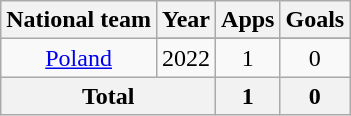<table class="wikitable" style="text-align:center">
<tr>
<th>National team</th>
<th>Year</th>
<th>Apps</th>
<th>Goals</th>
</tr>
<tr>
<td rowspan="2"><a href='#'>Poland</a></td>
</tr>
<tr>
<td>2022</td>
<td>1</td>
<td>0</td>
</tr>
<tr>
<th colspan="2">Total</th>
<th>1</th>
<th>0</th>
</tr>
</table>
